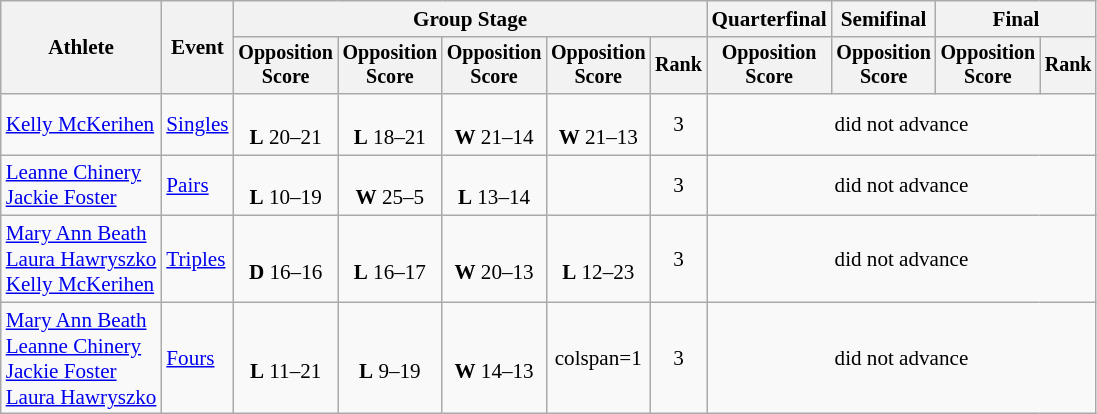<table class="wikitable" style="font-size:88%">
<tr>
<th rowspan=2>Athlete</th>
<th rowspan=2>Event</th>
<th colspan=5>Group Stage</th>
<th>Quarterfinal</th>
<th>Semifinal</th>
<th colspan=2>Final</th>
</tr>
<tr style="font-size:95%">
<th>Opposition<br>Score</th>
<th>Opposition<br>Score</th>
<th>Opposition<br>Score</th>
<th>Opposition<br>Score</th>
<th>Rank</th>
<th>Opposition<br>Score</th>
<th>Opposition<br>Score</th>
<th>Opposition<br>Score</th>
<th>Rank</th>
</tr>
<tr align=center>
<td align=left><a href='#'>Kelly McKerihen</a></td>
<td align=left><a href='#'>Singles</a></td>
<td><br><strong>L</strong> 20–21</td>
<td><br><strong>L</strong> 18–21</td>
<td><br><strong>W</strong> 21–14</td>
<td><br><strong>W</strong> 21–13</td>
<td>3</td>
<td colspan="4">did not advance</td>
</tr>
<tr align=center>
<td align=left><a href='#'>Leanne Chinery</a><br><a href='#'>Jackie Foster</a></td>
<td align=left><a href='#'>Pairs</a></td>
<td><br><strong>L</strong> 10–19</td>
<td><br><strong>W</strong> 25–5</td>
<td><br><strong>L</strong> 13–14</td>
<td></td>
<td>3</td>
<td colspan="4">did not advance</td>
</tr>
<tr align=center>
<td align=left><a href='#'>Mary Ann Beath</a><br><a href='#'>Laura Hawryszko</a><br><a href='#'>Kelly McKerihen</a></td>
<td align=left><a href='#'>Triples</a></td>
<td><br><strong>D</strong> 16–16</td>
<td><br><strong>L</strong> 16–17</td>
<td><br><strong>W</strong> 20–13</td>
<td><br><strong>L</strong> 12–23</td>
<td>3</td>
<td colspan="4">did not advance</td>
</tr>
<tr align=center>
<td align=left><a href='#'>Mary Ann Beath</a><br><a href='#'>Leanne Chinery</a><br><a href='#'>Jackie Foster</a><br><a href='#'>Laura Hawryszko</a></td>
<td align=left><a href='#'>Fours</a></td>
<td><br><strong>L</strong> 11–21</td>
<td><br><strong>L</strong> 9–19</td>
<td><br><strong>W</strong> 14–13</td>
<td>colspan=1 </td>
<td>3</td>
<td colspan="4">did not advance</td>
</tr>
</table>
